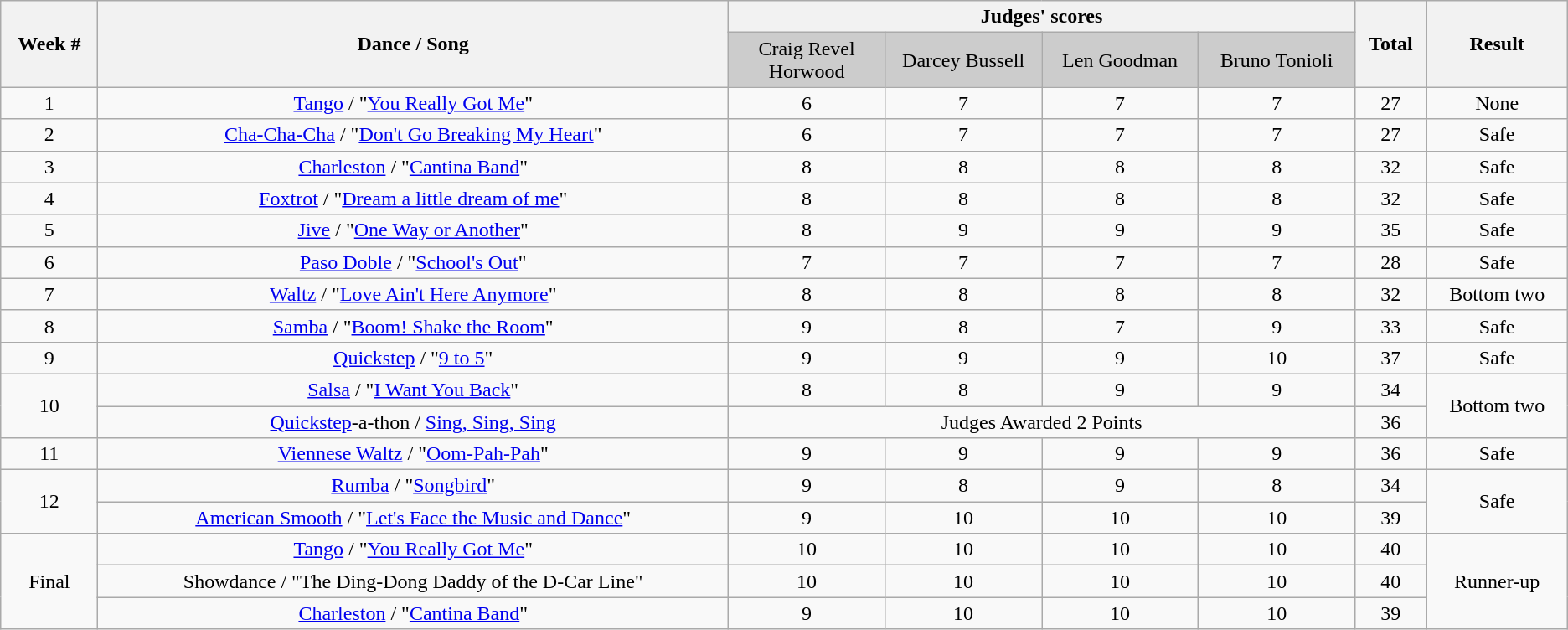<table class="wikitable collapsible collapsed">
<tr style="text-align:Center; ;">
<th rowspan="2">Week #</th>
<th rowspan="2">Dance / Song</th>
<th colspan="4">Judges' scores</th>
<th rowspan="2"><strong>Total</strong></th>
<th rowspan="2">Result</th>
</tr>
<tr style="text-align:center; background:#ccc;">
<td style="width:10%; ">Craig Revel Horwood</td>
<td style="width:10%; ">Darcey Bussell</td>
<td style="width:10%; ">Len Goodman</td>
<td style="width:10%; ">Bruno Tonioli</td>
</tr>
<tr style="text-align:center;">
<td bgcolour="FAF6F6">1</td>
<td bgcolour="FAF6F6"><a href='#'>Tango</a> / "<a href='#'>You Really Got Me</a>"</td>
<td bgcolour="FAF6F6">6</td>
<td bgcolour="FAF6F6">7</td>
<td bgcolour="FAF6F6">7</td>
<td bgcolour="FAF6F6">7</td>
<td bgcolour="FAF6F6">27</td>
<td bgcolour="FAF6F6">None</td>
</tr>
<tr>
<td style="text-align:center;" bgcolour="FAF6F6">2</td>
<td style="text-align:center;" bgcolour="FAF6F6"><a href='#'>Cha-Cha-Cha</a> / "<a href='#'>Don't Go Breaking My Heart</a>"</td>
<td style="text-align:center;" bgcolour="FAF6F6">6</td>
<td style="text-align:center;" bgcolour="FAF6F6">7</td>
<td style="text-align:center;" bgcolour="FAF6F6">7</td>
<td style="text-align:center;" bgcolour="FAF6F6">7</td>
<td style="text-align:center;" bgcolour="FAF6F6">27</td>
<td style="text-align:center;" bgcolour="FAF6F6">Safe</td>
</tr>
<tr>
<td style="text-align:center;" bgcolour="FAF6F6">3</td>
<td style="text-align:center;" bgcolour="FAF6F6"><a href='#'>Charleston</a> / "<a href='#'>Cantina Band</a>"</td>
<td style="text-align:center;" bgcolour="FAF6F6">8</td>
<td style="text-align:center;" bgcolour="FAF6F6">8</td>
<td style="text-align:center;" bgcolour="FAF6F6">8</td>
<td style="text-align:center;" bgcolour="FAF6F6">8</td>
<td style="text-align:center;" bgcolour="FAF6F6">32</td>
<td style="text-align:center;" bgcolour="FAF6F6">Safe</td>
</tr>
<tr>
<td style="text-align:center;" bgcolour="FAF6F6">4</td>
<td style="text-align:center;" bgcolour="FAF6F6"><a href='#'>Foxtrot</a> / "<a href='#'>Dream a little dream of me</a>"</td>
<td style="text-align:center;" bgcolour="FAF6F6">8</td>
<td style="text-align:center;" bgcolour="FAF6F6">8</td>
<td style="text-align:center;" bgcolour="FAF6F6">8</td>
<td style="text-align:center;" bgcolour="FAF6F6">8</td>
<td style="text-align:center;" bgcolour="FAF6F6">32</td>
<td style="text-align:center;" bgcolour="FAF6F6">Safe</td>
</tr>
<tr>
<td style="text-align:center;" bgcolour="FAF6F6">5</td>
<td style="text-align:center;" bgcolour="FAF6F6"><a href='#'>Jive</a> / "<a href='#'>One Way or Another</a>"</td>
<td style="text-align:center;" bgcolour="FAF6F6">8</td>
<td style="text-align:center;" bgcolour="FAF6F6">9</td>
<td style="text-align:center;" bgcolour="FAF6F6">9</td>
<td style="text-align:center;" bgcolour="FAF6F6">9</td>
<td style="text-align:center;" bgcolour="FAF6F6">35</td>
<td style="text-align:center;" bgcolour="FAF6F6">Safe</td>
</tr>
<tr>
<td style="text-align:center;" bgcolour="FAF6F6">6</td>
<td style="text-align:center;" bgcolour="FAF6F6"><a href='#'>Paso Doble</a> / "<a href='#'>School's Out</a>"</td>
<td style="text-align:center;" bgcolour="FAF6F6">7</td>
<td style="text-align:center;" bgcolour="FAF6F6">7</td>
<td style="text-align:center;" bgcolour="FAF6F6">7</td>
<td style="text-align:center;" bgcolour="FAF6F6">7</td>
<td style="text-align:center;" bgcolour="FAF6F6">28</td>
<td style="text-align:center;" bgcolour="FAF6F6">Safe</td>
</tr>
<tr style="text-align:center;">
<td bgcolour="FAF6F6">7</td>
<td bgcolour="FAF6F6"><a href='#'>Waltz</a> / "<a href='#'>Love Ain't Here Anymore</a>"</td>
<td bgcolour="FAF6F6">8</td>
<td bgcolour="FAF6F6">8</td>
<td bgcolour="FAF6F6">8</td>
<td bgcolour="FAF6F6">8</td>
<td bgcolour="FAF6F6">32</td>
<td bgcolour="FAF6F6">Bottom two</td>
</tr>
<tr>
<td style="text-align:center;" bgcolour="FAF6F6">8</td>
<td style="text-align:center;" bgcolour="FAF6F6"><a href='#'>Samba</a> / "<a href='#'>Boom! Shake the Room</a>"</td>
<td style="text-align:center;" bgcolour="FAF6F6">9</td>
<td style="text-align:center;" bgcolour="FAF6F6">8</td>
<td style="text-align:center;" bgcolour="FAF6F6">7</td>
<td style="text-align:center;" bgcolour="FAF6F6">9</td>
<td style="text-align:center;" bgcolour="FAF6F6">33</td>
<td style="text-align:center;" bgcolour="FAF6F6">Safe</td>
</tr>
<tr>
<td style="text-align:center;" bgcolour="FAF6F6">9</td>
<td style="text-align:center;" bgcolour="FAF6F6"><a href='#'>Quickstep</a> / "<a href='#'>9 to 5</a>"</td>
<td style="text-align:center;" bgcolour="FAF6F6">9</td>
<td style="text-align:center;" bgcolour="FAF6F6">9</td>
<td style="text-align:center;" bgcolour="FAF6F6">9</td>
<td style="text-align:center;" bgcolour="FAF6F6">10</td>
<td style="text-align:center;" bgcolour="FAF6F6">37</td>
<td style="text-align:center;" bgcolour="FAF6F6">Safe</td>
</tr>
<tr>
<td style="text-align:center;" bgcolour="FAF6F6" rowspan="2">10</td>
<td style="text-align:center;" bgcolour="FAF6F6"><a href='#'>Salsa</a> / "<a href='#'>I Want You Back</a>"</td>
<td style="text-align:center;" bgcolour="FAF6F6">8</td>
<td style="text-align:center;" bgcolour="FAF6F6">8</td>
<td style="text-align:center;" bgcolour="FAF6F6">9</td>
<td style="text-align:center;" bgcolour="FAF6F6">9</td>
<td style="text-align:center;" bgcolour="FAF6F6">34</td>
<td style="text-align:center;" bgcolour="FAF6F6;" rowspan="2">Bottom two</td>
</tr>
<tr>
<td style="text-align:center;" bgcolour="FAF6F6"><a href='#'>Quickstep</a>-a-thon / <a href='#'>Sing, Sing, Sing</a></td>
<td style="text-align:center;" bgcolour="FAF6F6" colspan="4">Judges Awarded 2 Points</td>
<td style="text-align:center;" bgcolour="FAF6F6">36</td>
</tr>
<tr style="text-align:center;">
<td bgcolour="FAF6F6">11</td>
<td bgcolour="FAF6F6"><a href='#'>Viennese Waltz</a> / "<a href='#'>Oom-Pah-Pah</a>"</td>
<td bgcolour="FAF6F6">9</td>
<td bgcolour="FAF6F6">9</td>
<td bgcolour="FAF6F6">9</td>
<td bgcolour="FAF6F6">9</td>
<td bgcolour="FAF6F6">36</td>
<td bgcolour="FAF6F6">Safe</td>
</tr>
<tr>
<td style="text-align:center;" bgcolour="FAF6F6" rowspan="2">12</td>
<td style="text-align:center;" bgcolour="FAF6F6"><a href='#'>Rumba</a> / "<a href='#'>Songbird</a>"</td>
<td style="text-align:center;" bgcolour="FAF6F6">9</td>
<td style="text-align:center;" bgcolour="FAF6F6">8</td>
<td style="text-align:center;" bgcolour="FAF6F6">9</td>
<td style="text-align:center;" bgcolour="FAF6F6">8</td>
<td style="text-align:center;" bgcolour="FAF6F6">34</td>
<td style="text-align:center;" bgcolour="FAF6F6;" rowspan="2">Safe</td>
</tr>
<tr style="text-align:center;">
<td bgcolour="FAF6F6"><a href='#'>American Smooth</a> / "<a href='#'>Let's Face the Music and Dance</a>"</td>
<td bgcolour="FAF6F6">9</td>
<td bgcolour="FAF6F6">10</td>
<td bgcolour="FAF6F6">10</td>
<td bgcolour="FAF6F6">10</td>
<td bgcolour="FAF6F6">39</td>
</tr>
<tr style="text-align:center;">
<td bgcolour="FAF6F6" rowspan="3">Final</td>
<td bgcolour="FAF6F6"><a href='#'>Tango</a> / "<a href='#'>You Really Got Me</a>"</td>
<td bgcolour="FAF6F6">10</td>
<td bgcolour="FAF6F6">10</td>
<td bgcolour="FAF6F6">10</td>
<td bgcolour="FAF6F6">10</td>
<td bgcolour="FAF6F6">40</td>
<td bgcolour="FAF6F6;" rowspan="3">Runner-up</td>
</tr>
<tr style="text-align:center;">
<td bgcolour="FAF6F6">Showdance / "The Ding-Dong Daddy of the D-Car Line"</td>
<td bgcolour="FAF6F6">10</td>
<td bgcolour="FAF6F6">10</td>
<td bgcolour="FAF6F6">10</td>
<td bgcolour="FAF6F6">10</td>
<td bgcolour="FAF6F6">40</td>
</tr>
<tr>
<td style="text-align:center;" bgcolour="FAF6F6"><a href='#'>Charleston</a> / "<a href='#'>Cantina Band</a>"</td>
<td style="text-align:center;" bgcolour="FAF6F6">9</td>
<td style="text-align:center;" bgcolour="FAF6F6">10</td>
<td style="text-align:center;" bgcolour="FAF6F6">10</td>
<td style="text-align:center;" bgcolour="FAF6F6">10</td>
<td style="text-align:center;" bgcolour="FAF6F6">39</td>
</tr>
</table>
